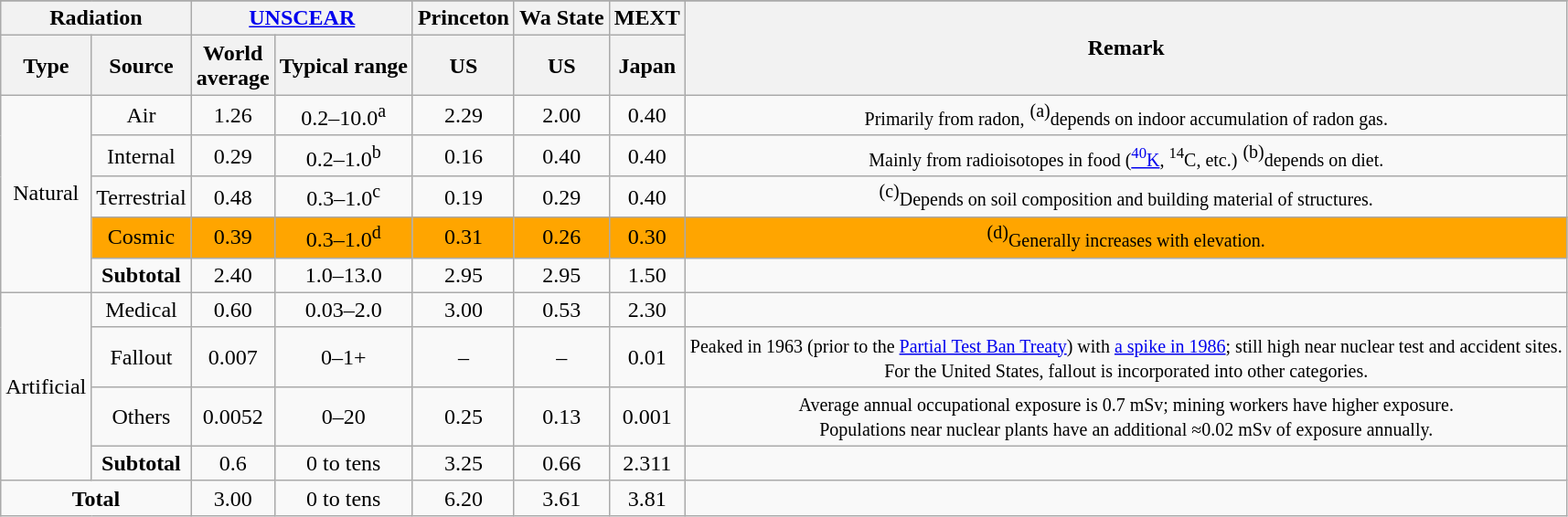<table class="wikitable" style="text-align:center">
<tr style="background:#ececec;">
</tr>
<tr>
<th colspan="2">Radiation</th>
<th colspan="2"><a href='#'>UNSCEAR</a></th>
<th>Princeton</th>
<th>Wa State</th>
<th>MEXT</th>
<th rowspan="2">Remark</th>
</tr>
<tr>
<th>Type</th>
<th>Source</th>
<th>World<br> average</th>
<th>Typical range</th>
<th>US</th>
<th>US</th>
<th>Japan</th>
</tr>
<tr>
<td rowspan="5">Natural</td>
<td>Air</td>
<td>1.26</td>
<td>0.2–10.0<sup>a</sup></td>
<td>2.29</td>
<td>2.00</td>
<td>0.40</td>
<td><small>Primarily from radon,</small> <sup>(a)</sup><small>depends on indoor accumulation of radon gas.</small></td>
</tr>
<tr>
<td>Internal</td>
<td>0.29</td>
<td>0.2–1.0<sup>b</sup></td>
<td>0.16</td>
<td>0.40</td>
<td>0.40</td>
<td><small>Mainly from radioisotopes in food (<a href='#'><sup>40</sup>K</a>, <sup>14</sup>C, etc.)</small> <sup>(b)</sup><small>depends on diet.</small></td>
</tr>
<tr>
<td>Terrestrial</td>
<td>0.48</td>
<td>0.3–1.0<sup>c</sup></td>
<td>0.19</td>
<td>0.29</td>
<td>0.40</td>
<td><sup>(c)</sup><small>Depends on soil composition and building material of structures.</small></td>
</tr>
<tr style="background:orange;">
<td>Cosmic</td>
<td>0.39</td>
<td>0.3–1.0<sup>d</sup></td>
<td>0.31</td>
<td>0.26</td>
<td>0.30</td>
<td><sup>(d)</sup><small>Generally increases with elevation.</small></td>
</tr>
<tr>
<td><strong>Subtotal</strong></td>
<td>2.40</td>
<td>1.0–13.0</td>
<td>2.95</td>
<td>2.95</td>
<td>1.50</td>
<td></td>
</tr>
<tr>
<td rowspan="4">Artificial</td>
<td>Medical</td>
<td>0.60</td>
<td>0.03–2.0</td>
<td>3.00</td>
<td>0.53</td>
<td>2.30</td>
<td></td>
</tr>
<tr>
<td>Fallout</td>
<td>0.007</td>
<td>0–1+</td>
<td>–</td>
<td>–</td>
<td>0.01</td>
<td><small>Peaked in 1963 (prior to the <a href='#'>Partial Test Ban Treaty</a>) with <a href='#'>a spike in 1986</a>; still high near nuclear test and accident sites.<br>For the United States, fallout is incorporated into other categories.</small></td>
</tr>
<tr>
<td>Others</td>
<td>0.0052</td>
<td>0–20</td>
<td>0.25</td>
<td>0.13</td>
<td>0.001</td>
<td><small>Average annual occupational exposure is 0.7 mSv; mining workers have higher exposure. <br>Populations near nuclear plants have an additional ≈0.02 mSv of exposure annually.</small></td>
</tr>
<tr>
<td><strong>Subtotal</strong></td>
<td>0.6</td>
<td>0 to tens</td>
<td>3.25</td>
<td>0.66</td>
<td>2.311</td>
<td></td>
</tr>
<tr>
<td colspan="2"><strong>Total</strong></td>
<td>3.00</td>
<td>0 to tens</td>
<td>6.20</td>
<td>3.61</td>
<td>3.81</td>
<td></td>
</tr>
</table>
